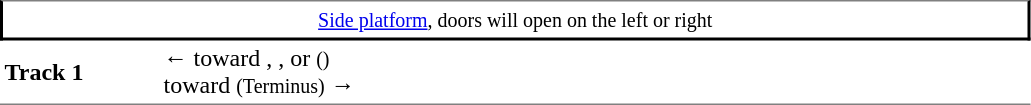<table cellpadding="3" cellspacing="0" border="0">
<tr>
<td colspan="2" style="border-top:solid 1px gray;border-right:solid 2px black;border-left:solid 2px black;border-bottom:solid 2px black;text-align:center;"><small><a href='#'>Side platform</a>, doors will open on the left or right</small> </td>
</tr>
<tr>
<td width="100" style="border-bottom:solid 1px gray;"><strong>Track 1</strong></td>
<td width="575" style="border-bottom:solid 1px gray;">←  toward , , or  <small>()</small><br>  toward  <small>(Terminus)</small> →</td>
</tr>
</table>
